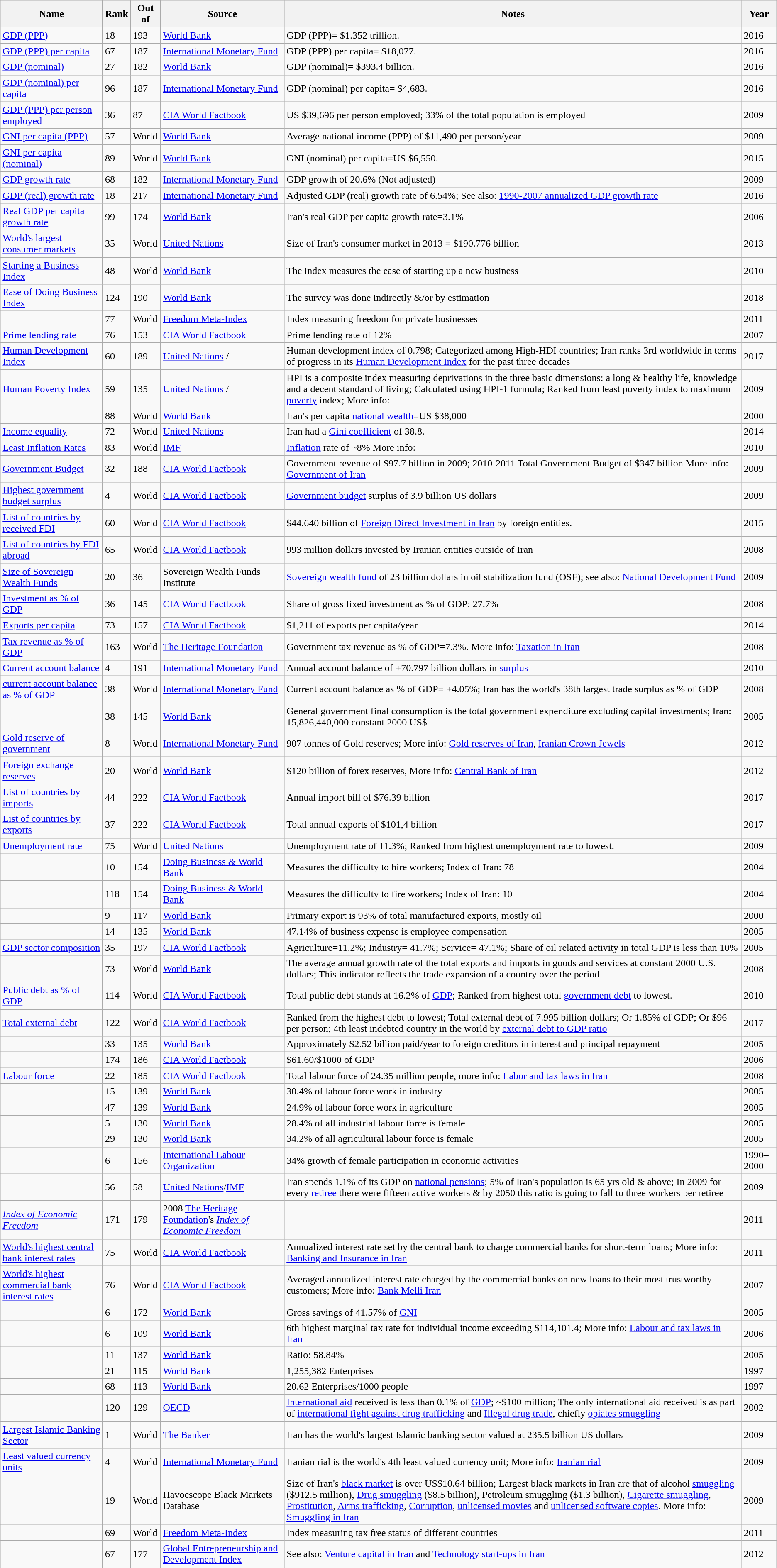<table class="wikitable sortable" style="text-align:left">
<tr>
<th>Name</th>
<th>Rank</th>
<th>Out of</th>
<th>Source</th>
<th>Notes</th>
<th>Year</th>
</tr>
<tr>
<td><a href='#'>GDP (PPP)</a></td>
<td>18</td>
<td>193</td>
<td><a href='#'>World Bank</a></td>
<td>GDP (PPP)= $1.352 trillion.</td>
<td>2016</td>
</tr>
<tr>
<td><a href='#'>GDP (PPP) per capita</a></td>
<td>67</td>
<td>187</td>
<td><a href='#'>International Monetary Fund</a></td>
<td>GDP (PPP) per capita= $18,077.</td>
<td>2016</td>
</tr>
<tr>
<td><a href='#'>GDP (nominal)</a></td>
<td>27</td>
<td>182</td>
<td><a href='#'>World Bank</a></td>
<td>GDP (nominal)= $393.4 billion.</td>
<td>2016</td>
</tr>
<tr>
<td><a href='#'>GDP (nominal) per capita</a></td>
<td>96</td>
<td>187</td>
<td><a href='#'>International Monetary Fund</a></td>
<td>GDP (nominal) per capita= $4,683.</td>
<td>2016</td>
</tr>
<tr>
<td><a href='#'>GDP (PPP) per person employed</a></td>
<td>36</td>
<td>87</td>
<td><a href='#'>CIA World Factbook</a></td>
<td>US $39,696 per person employed; 33% of the total population is employed</td>
<td>2009</td>
</tr>
<tr>
<td><a href='#'>GNI per capita (PPP)</a></td>
<td>57</td>
<td>World</td>
<td><a href='#'>World Bank</a></td>
<td>Average national income (PPP) of $11,490 per person/year</td>
<td>2009</td>
</tr>
<tr>
<td><a href='#'>GNI per capita (nominal)</a></td>
<td>89</td>
<td>World</td>
<td><a href='#'>World Bank</a></td>
<td>GNI (nominal) per capita=US $6,550.</td>
<td>2015</td>
</tr>
<tr>
<td><a href='#'>GDP growth rate</a></td>
<td>68</td>
<td>182</td>
<td><a href='#'>International Monetary Fund</a></td>
<td>GDP growth of 20.6% (Not adjusted)</td>
<td>2009</td>
</tr>
<tr>
<td><a href='#'>GDP (real) growth rate</a></td>
<td>18</td>
<td>217</td>
<td><a href='#'>International Monetary Fund</a></td>
<td>Adjusted GDP (real) growth rate of 6.54%; See also: <a href='#'>1990-2007 annualized GDP growth rate</a></td>
<td>2016</td>
</tr>
<tr>
<td><a href='#'>Real GDP per capita growth rate</a></td>
<td>99</td>
<td>174</td>
<td><a href='#'>World Bank</a></td>
<td>Iran's real GDP per capita growth rate=3.1%</td>
<td>2006</td>
</tr>
<tr>
<td><a href='#'>World's largest consumer markets</a></td>
<td>35</td>
<td>World</td>
<td><a href='#'>United Nations</a></td>
<td>Size of Iran's consumer market in 2013 = $190.776 billion</td>
<td>2013</td>
</tr>
<tr>
<td><a href='#'>Starting a Business Index</a></td>
<td>48</td>
<td>World</td>
<td><a href='#'>World Bank</a></td>
<td>The index measures the ease of starting up a new business</td>
<td>2010</td>
</tr>
<tr>
<td><a href='#'>Ease of Doing Business Index</a></td>
<td>124</td>
<td>190</td>
<td><a href='#'>World Bank</a></td>
<td>The survey was done indirectly &/or by estimation</td>
<td>2018</td>
</tr>
<tr>
<td></td>
<td>77</td>
<td>World</td>
<td><a href='#'>Freedom Meta-Index</a></td>
<td>Index measuring freedom for private businesses</td>
<td>2011</td>
</tr>
<tr>
<td><a href='#'>Prime lending rate</a></td>
<td>76</td>
<td>153</td>
<td><a href='#'>CIA World Factbook</a></td>
<td>Prime lending rate of 12%</td>
<td>2007</td>
</tr>
<tr>
<td><a href='#'>Human Development Index</a></td>
<td>60</td>
<td>189</td>
<td><a href='#'>United Nations</a> / </td>
<td>Human development index of 0.798; Categorized among High-HDI countries; Iran ranks 3rd worldwide in terms of progress in its <a href='#'>Human Development Index</a> for the past three decades</td>
<td>2017</td>
</tr>
<tr>
<td><a href='#'>Human Poverty Index</a></td>
<td>59</td>
<td>135</td>
<td><a href='#'>United Nations</a> / </td>
<td>HPI is a composite index measuring deprivations in the three basic dimensions: a long & healthy life, knowledge and a decent standard of living; Calculated using HPI-1 formula; Ranked from least poverty index to maximum <a href='#'>poverty</a> index; More info: </td>
<td>2009</td>
</tr>
<tr>
<td></td>
<td>88</td>
<td>World</td>
<td><a href='#'>World Bank</a></td>
<td>Iran's per capita <a href='#'>national wealth</a>=US $38,000</td>
<td>2000</td>
</tr>
<tr>
<td><a href='#'>Income equality</a></td>
<td>72</td>
<td>World</td>
<td><a href='#'>United Nations</a></td>
<td>Iran had a <a href='#'>Gini coefficient</a> of 38.8.</td>
<td>2014</td>
</tr>
<tr>
<td><a href='#'>Least Inflation Rates</a></td>
<td>83</td>
<td>World</td>
<td><a href='#'>IMF</a></td>
<td><a href='#'>Inflation</a> rate of ~8% More info:  </td>
<td>2010</td>
</tr>
<tr>
<td><a href='#'>Government Budget</a></td>
<td>32</td>
<td>188</td>
<td><a href='#'>CIA World Factbook</a></td>
<td>Government revenue of $97.7 billion in 2009; 2010-2011 Total Government Budget of $347 billion  More info: <a href='#'>Government of Iran</a></td>
<td>2009</td>
</tr>
<tr>
<td><a href='#'>Highest government budget surplus</a></td>
<td>4</td>
<td>World</td>
<td><a href='#'>CIA World Factbook</a></td>
<td><a href='#'>Government budget</a> surplus of 3.9 billion US dollars</td>
<td>2009</td>
</tr>
<tr>
<td><a href='#'>List of countries by received FDI</a></td>
<td>60</td>
<td>World</td>
<td><a href='#'>CIA World Factbook</a></td>
<td>$44.640 billion of <a href='#'>Foreign Direct Investment in Iran</a> by foreign entities.</td>
<td>2015</td>
</tr>
<tr>
<td><a href='#'>List of countries by FDI abroad</a></td>
<td>65</td>
<td>World</td>
<td><a href='#'>CIA World Factbook</a></td>
<td>993 million dollars invested by Iranian entities outside of Iran</td>
<td>2008</td>
</tr>
<tr>
<td><a href='#'>Size of Sovereign Wealth Funds</a></td>
<td>20</td>
<td>36</td>
<td>Sovereign Wealth Funds Institute</td>
<td><a href='#'>Sovereign wealth fund</a> of 23 billion dollars in oil stabilization fund (OSF); see also: <a href='#'>National Development Fund</a></td>
<td>2009</td>
</tr>
<tr>
<td><a href='#'>Investment as % of GDP</a></td>
<td>36</td>
<td>145</td>
<td><a href='#'>CIA World Factbook</a></td>
<td>Share of gross fixed investment as % of GDP: 27.7%</td>
<td>2008</td>
</tr>
<tr>
<td><a href='#'>Exports per capita</a></td>
<td>73</td>
<td>157</td>
<td><a href='#'>CIA World Factbook</a></td>
<td>$1,211 of exports per capita/year</td>
<td>2014</td>
</tr>
<tr>
<td><a href='#'>Tax revenue as % of GDP</a></td>
<td>163</td>
<td>World</td>
<td><a href='#'>The Heritage Foundation</a></td>
<td>Government tax revenue as % of GDP=7.3%. More info: <a href='#'>Taxation in Iran</a></td>
<td>2008</td>
</tr>
<tr>
<td><a href='#'>Current account balance</a></td>
<td>4</td>
<td>191</td>
<td><a href='#'>International Monetary Fund</a></td>
<td>Annual account balance of +70.797 billion dollars in <a href='#'>surplus</a></td>
<td>2010</td>
</tr>
<tr>
<td><a href='#'>current account balance as % of GDP</a></td>
<td>38</td>
<td>World</td>
<td><a href='#'>International Monetary Fund</a></td>
<td>Current account balance as % of GDP= +4.05%; Iran has the world's 38th largest trade surplus as % of GDP</td>
<td>2008</td>
</tr>
<tr>
<td></td>
<td>38</td>
<td>145</td>
<td><a href='#'>World Bank</a></td>
<td>General government final consumption is the total government expenditure excluding capital investments; Iran: 15,826,440,000 constant 2000 US$</td>
<td>2005</td>
</tr>
<tr>
<td><a href='#'>Gold reserve of government</a></td>
<td>8</td>
<td>World</td>
<td><a href='#'>International Monetary Fund</a></td>
<td>907 tonnes of Gold reserves; More info: <a href='#'>Gold reserves of Iran</a>, <a href='#'>Iranian Crown Jewels</a></td>
<td>2012</td>
</tr>
<tr>
<td><a href='#'>Foreign exchange reserves</a></td>
<td>20</td>
<td>World</td>
<td><a href='#'>World Bank</a></td>
<td>$120 billion of forex reserves, More info: <a href='#'>Central Bank of Iran</a></td>
<td>2012</td>
</tr>
<tr>
<td><a href='#'>List of countries by imports</a></td>
<td>44</td>
<td>222</td>
<td><a href='#'>CIA World Factbook</a></td>
<td>Annual import bill of $76.39 billion</td>
<td>2017</td>
</tr>
<tr>
<td><a href='#'>List of countries by exports</a></td>
<td>37</td>
<td>222</td>
<td><a href='#'>CIA World Factbook</a></td>
<td>Total annual exports of $101,4 billion</td>
<td>2017</td>
</tr>
<tr>
<td><a href='#'>Unemployment rate</a></td>
<td>75</td>
<td>World</td>
<td><a href='#'>United Nations</a></td>
<td>Unemployment rate of 11.3%; Ranked from highest unemployment rate to lowest.</td>
<td>2009</td>
</tr>
<tr>
<td></td>
<td>10</td>
<td>154</td>
<td><a href='#'>Doing Business & World Bank</a></td>
<td>Measures the difficulty to hire workers; Index of Iran: 78</td>
<td>2004</td>
</tr>
<tr>
<td></td>
<td>118</td>
<td>154</td>
<td><a href='#'>Doing Business & World Bank</a></td>
<td>Measures the difficulty to fire workers; Index of Iran: 10</td>
<td>2004</td>
</tr>
<tr>
<td></td>
<td>9</td>
<td>117</td>
<td><a href='#'>World Bank</a></td>
<td>Primary export is 93% of total manufactured exports, mostly oil</td>
<td>2000</td>
</tr>
<tr>
<td></td>
<td>14</td>
<td>135</td>
<td><a href='#'>World Bank</a></td>
<td>47.14% of business expense is employee compensation</td>
<td>2005</td>
</tr>
<tr>
<td><a href='#'>GDP sector composition</a></td>
<td>35</td>
<td>197</td>
<td><a href='#'>CIA World Factbook</a></td>
<td>Agriculture=11.2%; Industry= 41.7%; Service= 47.1%; Share of oil related activity in total GDP is less than 10%</td>
<td>2005</td>
</tr>
<tr>
<td></td>
<td>73</td>
<td>World</td>
<td><a href='#'>World Bank</a></td>
<td>The average annual growth rate of the total exports and imports in goods and services at constant 2000 U.S. dollars; This indicator reflects the trade expansion of a country over the period</td>
<td>2008</td>
</tr>
<tr>
<td><a href='#'>Public debt as % of GDP</a></td>
<td>114</td>
<td>World</td>
<td><a href='#'>CIA World Factbook</a></td>
<td>Total public debt stands at 16.2% of <a href='#'>GDP</a>; Ranked from highest total <a href='#'>government debt</a> to lowest.</td>
<td>2010</td>
</tr>
<tr>
<td><a href='#'>Total external debt</a></td>
<td>122</td>
<td>World</td>
<td><a href='#'>CIA World Factbook</a></td>
<td>Ranked from the highest debt to lowest; Total external debt of 7.995 billion dollars; Or 1.85% of GDP; Or $96 per person; 4th least indebted country in the world by <a href='#'>external debt to GDP ratio</a></td>
<td>2017</td>
</tr>
<tr>
<td></td>
<td>33</td>
<td>135</td>
<td><a href='#'>World Bank</a></td>
<td>Approximately $2.52 billion paid/year to foreign creditors in interest and principal repayment</td>
<td>2005</td>
</tr>
<tr>
<td></td>
<td>174</td>
<td>186</td>
<td><a href='#'>CIA World Factbook</a></td>
<td>$61.60/$1000 of GDP</td>
<td>2006</td>
</tr>
<tr>
<td><a href='#'>Labour force</a></td>
<td>22</td>
<td>185</td>
<td><a href='#'>CIA World Factbook</a></td>
<td>Total labour force of 24.35 million people, more info: <a href='#'>Labor and tax laws in Iran</a></td>
<td>2008</td>
</tr>
<tr>
<td></td>
<td>15</td>
<td>139</td>
<td><a href='#'>World Bank</a></td>
<td>30.4% of labour force work in industry</td>
<td>2005</td>
</tr>
<tr>
<td></td>
<td>47</td>
<td>139</td>
<td><a href='#'>World Bank</a></td>
<td>24.9% of labour force work in agriculture</td>
<td>2005</td>
</tr>
<tr>
<td></td>
<td>5</td>
<td>130</td>
<td><a href='#'>World Bank</a></td>
<td>28.4% of all industrial labour force is female</td>
<td>2005</td>
</tr>
<tr>
<td></td>
<td>29</td>
<td>130</td>
<td><a href='#'>World Bank</a></td>
<td>34.2% of all agricultural labour force is female</td>
<td>2005</td>
</tr>
<tr>
<td></td>
<td>6</td>
<td>156</td>
<td><a href='#'>International Labour Organization</a></td>
<td>34% growth of female participation in economic activities</td>
<td>1990–2000</td>
</tr>
<tr>
<td></td>
<td>56</td>
<td>58</td>
<td><a href='#'>United Nations</a>/<a href='#'>IMF</a></td>
<td>Iran spends 1.1% of its GDP on <a href='#'>national pensions</a>; 5% of Iran's population is 65 yrs old & above; In 2009 for every <a href='#'>retiree</a> there were fifteen active workers & by 2050 this ratio is going to fall to three workers per retiree</td>
<td>2009</td>
</tr>
<tr>
<td><em><a href='#'>Index of Economic Freedom</a></em></td>
<td>171</td>
<td>179</td>
<td>2008 <a href='#'>The Heritage Foundation</a>'s <em><a href='#'>Index of Economic Freedom</a></em></td>
<td></td>
<td>2011</td>
</tr>
<tr>
<td><a href='#'>World's highest central bank interest rates</a></td>
<td>75</td>
<td>World</td>
<td><a href='#'>CIA World Factbook</a></td>
<td>Annualized interest rate set by the central bank to charge commercial banks for short-term loans; More info: <a href='#'>Banking and Insurance in Iran</a></td>
<td>2011</td>
</tr>
<tr>
<td><a href='#'>World's highest commercial bank interest rates</a></td>
<td>76</td>
<td>World</td>
<td><a href='#'>CIA World Factbook</a></td>
<td>Averaged annualized interest rate charged by the commercial banks on new loans to their most trustworthy customers; More info: <a href='#'>Bank Melli Iran</a></td>
<td>2007</td>
</tr>
<tr>
<td></td>
<td>6</td>
<td>172</td>
<td><a href='#'>World Bank</a></td>
<td>Gross savings of 41.57% of <a href='#'>GNI</a></td>
<td>2005</td>
</tr>
<tr>
<td></td>
<td>6</td>
<td>109</td>
<td><a href='#'>World Bank</a></td>
<td>6th highest marginal tax rate for individual income exceeding $114,101.4; More info: <a href='#'>Labour and tax laws in Iran</a></td>
<td>2006</td>
</tr>
<tr>
<td></td>
<td>11</td>
<td>137</td>
<td><a href='#'>World Bank</a></td>
<td>Ratio: 58.84%</td>
<td>2005</td>
</tr>
<tr>
<td></td>
<td>21</td>
<td>115</td>
<td><a href='#'>World Bank</a></td>
<td>1,255,382 Enterprises</td>
<td>1997</td>
</tr>
<tr>
<td></td>
<td>68</td>
<td>113</td>
<td><a href='#'>World Bank</a></td>
<td>20.62 Enterprises/1000 people</td>
<td>1997</td>
</tr>
<tr>
<td></td>
<td>120</td>
<td>129</td>
<td><a href='#'>OECD</a></td>
<td><a href='#'>International aid</a> received is less than 0.1% of <a href='#'>GDP</a>; ~$100 million; The only international aid received is as part of <a href='#'>international fight against drug trafficking</a> and <a href='#'>Illegal drug trade</a>, chiefly <a href='#'>opiates smuggling</a></td>
<td>2002</td>
</tr>
<tr>
<td><a href='#'>Largest Islamic Banking Sector</a></td>
<td>1</td>
<td>World</td>
<td><a href='#'>The Banker</a></td>
<td>Iran has the world's largest Islamic banking sector valued at 235.5 billion US dollars</td>
<td>2009</td>
</tr>
<tr>
<td><a href='#'>Least valued currency units</a></td>
<td>4</td>
<td>World</td>
<td><a href='#'>International Monetary Fund</a></td>
<td>Iranian rial is the world's 4th least valued currency unit; More info: <a href='#'>Iranian rial</a></td>
<td>2009</td>
</tr>
<tr>
<td></td>
<td>19</td>
<td>World</td>
<td>Havocscope Black Markets Database</td>
<td>Size of Iran's <a href='#'>black market</a> is over US$10.64 billion; Largest black markets in Iran are that of alcohol <a href='#'>smuggling</a> ($912.5 million), <a href='#'>Drug smuggling</a> ($8.5 billion), Petroleum smuggling ($1.3 billion), <a href='#'>Cigarette smuggling</a>, <a href='#'>Prostitution</a>, <a href='#'>Arms trafficking</a>, <a href='#'>Corruption</a>, <a href='#'>unlicensed movies</a> and <a href='#'>unlicensed software copies</a>. More info: <a href='#'>Smuggling in Iran</a></td>
<td>2009</td>
</tr>
<tr>
<td></td>
<td>69</td>
<td>World</td>
<td><a href='#'>Freedom Meta-Index</a></td>
<td>Index measuring tax free status of different countries</td>
<td>2011</td>
</tr>
<tr>
<td> </td>
<td>67</td>
<td>177</td>
<td><a href='#'>Global Entrepreneurship and Development Index</a></td>
<td>See also: <a href='#'>Venture capital in Iran</a> and <a href='#'>Technology start-ups in Iran</a></td>
<td>2012</td>
</tr>
</table>
